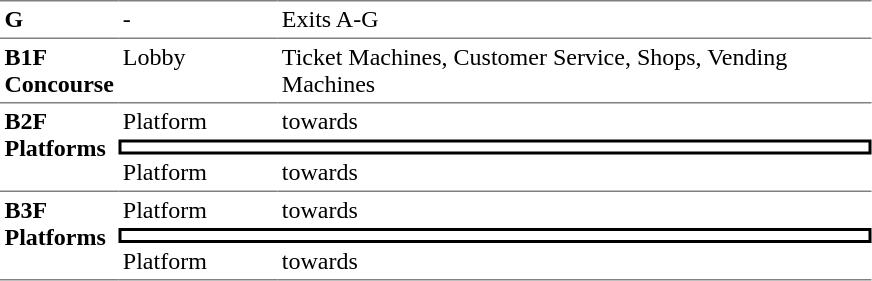<table table border=0 cellspacing=0 cellpadding=3>
<tr>
<td style="border-top:solid 1px gray;" width=50 valign=top><strong>G</strong></td>
<td style="border-top:solid 1px gray;" width=100 valign=top>-</td>
<td style="border-top:solid 1px gray;" width=390 valign=top>Exits A-G</td>
</tr>
<tr>
<td style="border-bottom:solid 1px gray; border-top:solid 1px gray;" valign=top width=50><strong>B1F<br>Concourse</strong></td>
<td style="border-bottom:solid 1px gray; border-top:solid 1px gray;" valign=top width=100>Lobby</td>
<td style="border-bottom:solid 1px gray; border-top:solid 1px gray;" valign=top width=390>Ticket Machines, Customer Service, Shops, Vending Machines</td>
</tr>
<tr>
<td style="border-bottom:solid 1px gray;" rowspan="3" valign=top><strong>B2F<br> Platforms</strong></td>
<td>Platform</td>
<td>  towards  </td>
</tr>
<tr>
<td style="border-right:solid 2px black;border-left:solid 2px black;border-top:solid 2px black;border-bottom:solid 2px black;text-align:center;" colspan=2></td>
</tr>
<tr>
<td style="border-bottom:solid 1px gray;">Platform</td>
<td style="border-bottom:solid 1px gray;">  towards   </td>
</tr>
<tr>
<td style="border-bottom:solid 1px gray;" rowspan="6" valign=top><strong>B3F<br> Platforms</strong></td>
<td>Platform</td>
<td>  towards  </td>
</tr>
<tr>
<td style="border-right:solid 2px black;border-left:solid 2px black;border-top:solid 2px black;border-bottom:solid 2px black;text-align:center;" colspan=2></td>
</tr>
<tr>
<td style="border-bottom:solid 1px gray;">Platform</td>
<td style="border-bottom:solid 1px gray;">  towards   </td>
</tr>
</table>
